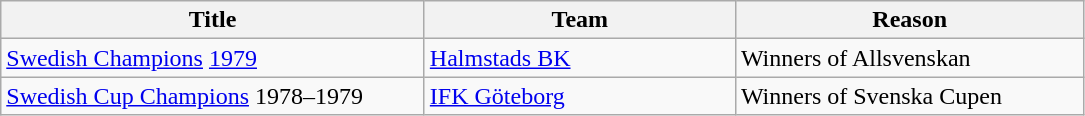<table class="wikitable" style="text-align: left;">
<tr>
<th style="width: 275px;">Title</th>
<th style="width: 200px;">Team</th>
<th style="width: 225px;">Reason</th>
</tr>
<tr>
<td><a href='#'>Swedish Champions</a> <a href='#'>1979</a></td>
<td><a href='#'>Halmstads BK</a></td>
<td>Winners of Allsvenskan</td>
</tr>
<tr>
<td><a href='#'>Swedish Cup Champions</a> 1978–1979</td>
<td><a href='#'>IFK Göteborg</a></td>
<td>Winners of Svenska Cupen</td>
</tr>
</table>
